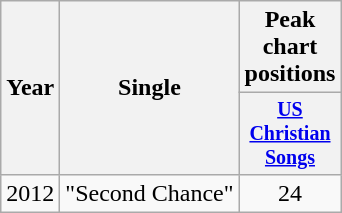<table class="wikitable" style="text-align:center;">
<tr>
<th rowspan=2>Year</th>
<th rowspan=2>Single</th>
<th>Peak chart positions</th>
</tr>
<tr style="font-size:smaller;">
<th width=40><a href='#'>US Christian Songs</a></th>
</tr>
<tr>
<td>2012</td>
<td align="left">"Second Chance"</td>
<td>24</td>
</tr>
</table>
